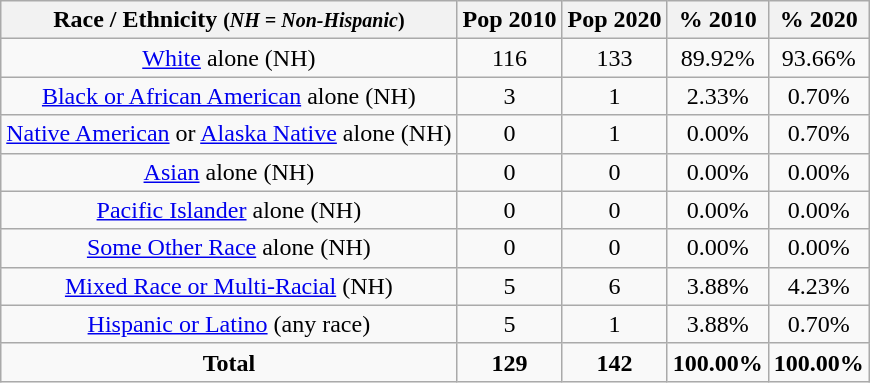<table class="wikitable" style="text-align:center;">
<tr>
<th>Race / Ethnicity <small>(<em>NH = Non-Hispanic</em>)</small></th>
<th>Pop 2010</th>
<th>Pop 2020</th>
<th>% 2010</th>
<th>% 2020</th>
</tr>
<tr>
<td><a href='#'>White</a> alone (NH)</td>
<td>116</td>
<td>133</td>
<td>89.92%</td>
<td>93.66%</td>
</tr>
<tr>
<td><a href='#'>Black or African American</a> alone (NH)</td>
<td>3</td>
<td>1</td>
<td>2.33%</td>
<td>0.70%</td>
</tr>
<tr>
<td><a href='#'>Native American</a> or <a href='#'>Alaska Native</a> alone (NH)</td>
<td>0</td>
<td>1</td>
<td>0.00%</td>
<td>0.70%</td>
</tr>
<tr>
<td><a href='#'>Asian</a> alone (NH)</td>
<td>0</td>
<td>0</td>
<td>0.00%</td>
<td>0.00%</td>
</tr>
<tr>
<td><a href='#'>Pacific Islander</a> alone (NH)</td>
<td>0</td>
<td>0</td>
<td>0.00%</td>
<td>0.00%</td>
</tr>
<tr>
<td><a href='#'>Some Other Race</a> alone (NH)</td>
<td>0</td>
<td>0</td>
<td>0.00%</td>
<td>0.00%</td>
</tr>
<tr>
<td><a href='#'>Mixed Race or Multi-Racial</a> (NH)</td>
<td>5</td>
<td>6</td>
<td>3.88%</td>
<td>4.23%</td>
</tr>
<tr>
<td><a href='#'>Hispanic or Latino</a> (any race)</td>
<td>5</td>
<td>1</td>
<td>3.88%</td>
<td>0.70%</td>
</tr>
<tr>
<td><strong>Total</strong></td>
<td><strong>129</strong></td>
<td><strong>142</strong></td>
<td><strong>100.00%</strong></td>
<td><strong>100.00%</strong></td>
</tr>
</table>
